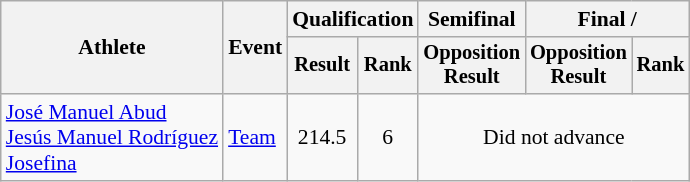<table class="wikitable" style="font-size:90%">
<tr>
<th rowspan=2>Athlete</th>
<th rowspan=2>Event</th>
<th colspan=2>Qualification</th>
<th colspan=1>Semifinal</th>
<th colspan=2>Final / </th>
</tr>
<tr style="font-size:95%">
<th>Result</th>
<th>Rank</th>
<th>Opposition<br>Result</th>
<th>Opposition<br>Result</th>
<th>Rank</th>
</tr>
<tr align=center>
<td align=left><a href='#'>José Manuel Abud</a><br><a href='#'>Jesús Manuel Rodríguez</a><br><a href='#'>Josefina </a></td>
<td align=left><a href='#'>Team</a></td>
<td>214.5</td>
<td>6</td>
<td colspan=3>Did not advance</td>
</tr>
</table>
